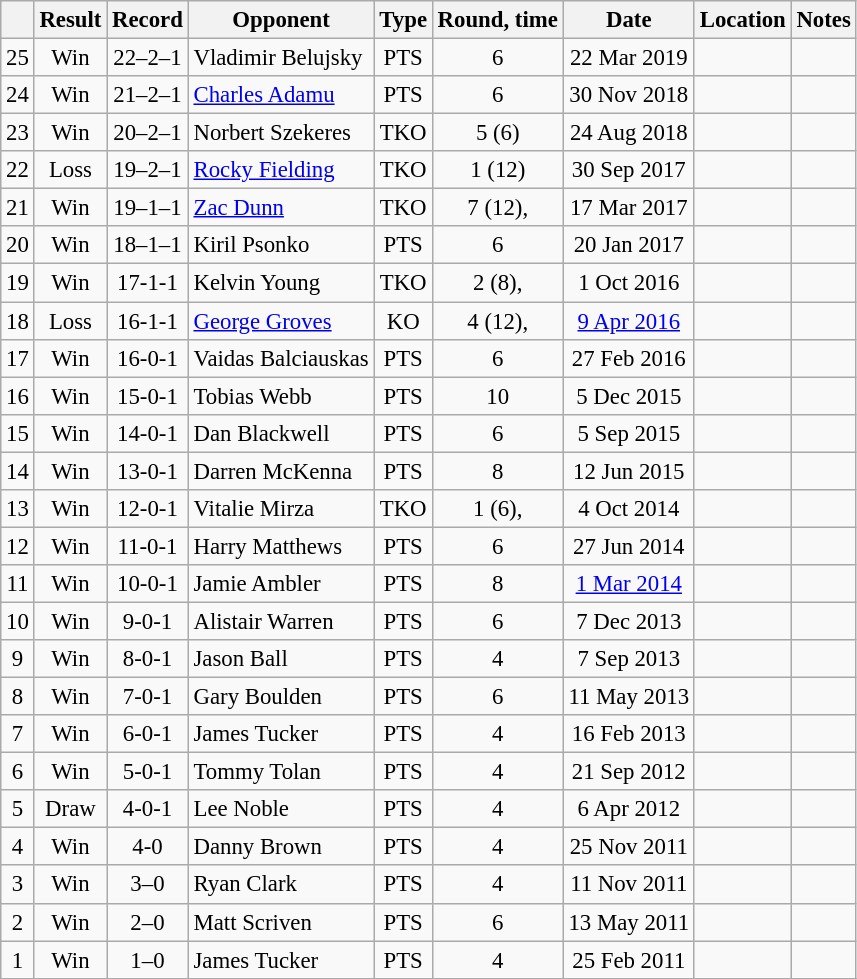<table class="wikitable" style="text-align:center; font-size:95%">
<tr>
<th></th>
<th>Result</th>
<th>Record</th>
<th>Opponent</th>
<th>Type</th>
<th>Round, time</th>
<th>Date</th>
<th>Location</th>
<th>Notes</th>
</tr>
<tr>
<td>25</td>
<td>Win</td>
<td>22–2–1</td>
<td align=left> Vladimir Belujsky</td>
<td>PTS</td>
<td>6</td>
<td>22 Mar 2019</td>
<td align=left></td>
<td></td>
</tr>
<tr>
<td>24</td>
<td>Win</td>
<td>21–2–1</td>
<td align=left> <a href='#'>Charles Adamu</a></td>
<td>PTS</td>
<td>6</td>
<td>30 Nov 2018</td>
<td align=left></td>
<td></td>
</tr>
<tr>
<td>23</td>
<td>Win</td>
<td>20–2–1</td>
<td align=left> Norbert Szekeres</td>
<td>TKO</td>
<td>5 (6)</td>
<td>24 Aug 2018</td>
<td align=left></td>
<td align=left></td>
</tr>
<tr>
<td>22</td>
<td>Loss</td>
<td>19–2–1</td>
<td align=left> <a href='#'>Rocky Fielding</a></td>
<td>TKO</td>
<td>1 (12)</td>
<td>30 Sep 2017</td>
<td align=left></td>
<td align=left></td>
</tr>
<tr>
<td>21</td>
<td>Win</td>
<td>19–1–1</td>
<td align=left> <a href='#'>Zac Dunn</a></td>
<td>TKO</td>
<td>7 (12), </td>
<td>17 Mar 2017</td>
<td align=left></td>
<td align=left></td>
</tr>
<tr>
<td>20</td>
<td>Win</td>
<td>18–1–1</td>
<td align=left> Kiril Psonko</td>
<td>PTS</td>
<td>6</td>
<td>20 Jan 2017</td>
<td align=left></td>
<td align=left></td>
</tr>
<tr>
<td>19</td>
<td>Win</td>
<td>17-1-1</td>
<td align=left> Kelvin Young</td>
<td>TKO</td>
<td>2 (8), </td>
<td>1 Oct 2016</td>
<td align=left></td>
<td align=left></td>
</tr>
<tr>
<td>18</td>
<td>Loss</td>
<td>16-1-1</td>
<td align=left> <a href='#'>George Groves</a></td>
<td>KO</td>
<td>4 (12), </td>
<td><a href='#'>9 Apr 2016</a></td>
<td align=left></td>
<td align=left></td>
</tr>
<tr>
<td>17</td>
<td>Win</td>
<td>16-0-1</td>
<td align=left> Vaidas Balciauskas</td>
<td>PTS</td>
<td>6</td>
<td>27 Feb 2016</td>
<td align=left></td>
<td align=left></td>
</tr>
<tr>
<td>16</td>
<td>Win</td>
<td>15-0-1</td>
<td align=left> Tobias Webb</td>
<td>PTS</td>
<td>10</td>
<td>5 Dec 2015</td>
<td align=left></td>
<td align=left></td>
</tr>
<tr>
<td>15</td>
<td>Win</td>
<td>14-0-1</td>
<td align=left> Dan Blackwell</td>
<td>PTS</td>
<td>6</td>
<td>5 Sep 2015</td>
<td align=left></td>
<td align=left></td>
</tr>
<tr>
<td>14</td>
<td>Win</td>
<td>13-0-1</td>
<td align=left> Darren McKenna</td>
<td>PTS</td>
<td>8</td>
<td>12 Jun 2015</td>
<td align=left></td>
<td align=left></td>
</tr>
<tr>
<td>13</td>
<td>Win</td>
<td>12-0-1</td>
<td align=left> Vitalie Mirza</td>
<td>TKO</td>
<td>1 (6), </td>
<td>4 Oct 2014</td>
<td align=left></td>
<td align=left></td>
</tr>
<tr>
<td>12</td>
<td>Win</td>
<td>11-0-1</td>
<td align=left> Harry Matthews</td>
<td>PTS</td>
<td>6</td>
<td>27 Jun 2014</td>
<td align=left></td>
<td align=left></td>
</tr>
<tr>
<td>11</td>
<td>Win</td>
<td>10-0-1</td>
<td align=left> Jamie Ambler</td>
<td>PTS</td>
<td>8</td>
<td><a href='#'>1 Mar 2014</a></td>
<td align=left></td>
<td align=left></td>
</tr>
<tr>
<td>10</td>
<td>Win</td>
<td>9-0-1</td>
<td align=left> Alistair Warren</td>
<td>PTS</td>
<td>6</td>
<td>7 Dec 2013</td>
<td align=left></td>
<td align=left></td>
</tr>
<tr>
<td>9</td>
<td>Win</td>
<td>8-0-1</td>
<td align=left> Jason Ball</td>
<td>PTS</td>
<td>4</td>
<td>7 Sep 2013</td>
<td align=left></td>
<td align=left></td>
</tr>
<tr>
<td>8</td>
<td>Win</td>
<td>7-0-1</td>
<td align=left> Gary Boulden</td>
<td>PTS</td>
<td>6</td>
<td>11 May 2013</td>
<td align=left></td>
<td align=left></td>
</tr>
<tr>
<td>7</td>
<td>Win</td>
<td>6-0-1</td>
<td align=left> James Tucker</td>
<td>PTS</td>
<td>4</td>
<td>16 Feb 2013</td>
<td align=left></td>
<td align=left></td>
</tr>
<tr>
<td>6</td>
<td>Win</td>
<td>5-0-1</td>
<td align=left> Tommy Tolan</td>
<td>PTS</td>
<td>4</td>
<td>21 Sep 2012</td>
<td align=left></td>
<td align=left></td>
</tr>
<tr>
<td>5</td>
<td>Draw</td>
<td>4-0-1</td>
<td align=left> Lee Noble</td>
<td>PTS</td>
<td>4</td>
<td>6 Apr 2012</td>
<td align=left></td>
<td align=left></td>
</tr>
<tr>
<td>4</td>
<td>Win</td>
<td>4-0</td>
<td align=left> Danny Brown</td>
<td>PTS</td>
<td>4</td>
<td>25 Nov 2011</td>
<td align=left></td>
<td align=left></td>
</tr>
<tr>
<td>3</td>
<td>Win</td>
<td>3–0</td>
<td align=left> Ryan Clark</td>
<td>PTS</td>
<td>4</td>
<td>11 Nov 2011</td>
<td align=left></td>
<td align=left></td>
</tr>
<tr>
<td>2</td>
<td>Win</td>
<td>2–0</td>
<td align=left> Matt Scriven</td>
<td>PTS</td>
<td>6</td>
<td>13 May 2011</td>
<td align=left></td>
<td align=left></td>
</tr>
<tr>
<td>1</td>
<td>Win</td>
<td>1–0</td>
<td align=left> James Tucker</td>
<td>PTS</td>
<td>4</td>
<td>25 Feb 2011</td>
<td align=left></td>
<td></td>
</tr>
<tr>
</tr>
</table>
